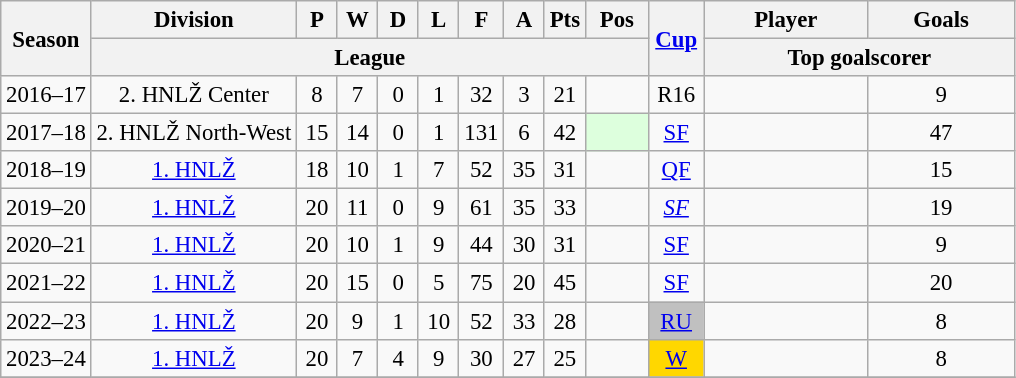<table class="wikitable sortable" style="font-size:95%; text-align: center;">
<tr>
<th rowspan=2>Season</th>
<th>Division</th>
<th width="20">P</th>
<th width="20">W</th>
<th width="20">D</th>
<th width="20">L</th>
<th width="20">F</th>
<th width="20">A</th>
<th width="20">Pts</th>
<th width="35">Pos</th>
<th rowspan=2 width="30"><a href='#'>Cup</a></th>
<th>Player</th>
<th>Goals</th>
</tr>
<tr>
<th class="unsortable" colspan=9>League</th>
<th colspan=2 width="200">Top goalscorer</th>
</tr>
<tr>
<td>2016–17</td>
<td>2. HNLŽ Center</td>
<td>8</td>
<td>7</td>
<td>0</td>
<td>1</td>
<td>32</td>
<td>3</td>
<td>21</td>
<td></td>
<td>R16</td>
<td align="left"></td>
<td>9</td>
</tr>
<tr>
<td>2017–18</td>
<td>2. HNLŽ North-West</td>
<td>15</td>
<td>14</td>
<td>0</td>
<td>1</td>
<td>131</td>
<td>6</td>
<td>42</td>
<td bgcolor="#ddffdd"></td>
<td><a href='#'>SF</a></td>
<td align="left"></td>
<td>47</td>
</tr>
<tr>
<td>2018–19</td>
<td><a href='#'>1. HNLŽ</a></td>
<td>18</td>
<td>10</td>
<td>1</td>
<td>7</td>
<td>52</td>
<td>35</td>
<td>31</td>
<td></td>
<td><a href='#'>QF</a></td>
<td align="left"></td>
<td>15</td>
</tr>
<tr>
<td>2019–20</td>
<td><a href='#'>1. HNLŽ</a></td>
<td>20</td>
<td>11</td>
<td>0</td>
<td>9</td>
<td>61</td>
<td>35</td>
<td>33</td>
<td></td>
<td><em><a href='#'>SF</a></em></td>
<td align="left"></td>
<td>19</td>
</tr>
<tr>
<td>2020–21</td>
<td><a href='#'>1. HNLŽ</a></td>
<td>20</td>
<td>10</td>
<td>1</td>
<td>9</td>
<td>44</td>
<td>30</td>
<td>31</td>
<td></td>
<td><a href='#'>SF</a></td>
<td align="left"></td>
<td>9</td>
</tr>
<tr>
<td>2021–22</td>
<td><a href='#'>1. HNLŽ</a></td>
<td>20</td>
<td>15</td>
<td>0</td>
<td>5</td>
<td>75</td>
<td>20</td>
<td>45</td>
<td></td>
<td><a href='#'>SF</a></td>
<td align="left"></td>
<td>20</td>
</tr>
<tr>
<td>2022–23</td>
<td><a href='#'>1. HNLŽ</a></td>
<td>20</td>
<td>9</td>
<td>1</td>
<td>10</td>
<td>52</td>
<td>33</td>
<td>28</td>
<td></td>
<td bgcolor=silver><a href='#'>RU</a></td>
<td align="left"></td>
<td>8</td>
</tr>
<tr>
<td>2023–24</td>
<td><a href='#'>1. HNLŽ</a></td>
<td>20</td>
<td>7</td>
<td>4</td>
<td>9</td>
<td>30</td>
<td>27</td>
<td>25</td>
<td></td>
<td bgcolor=gold><a href='#'>W</a></td>
<td align="left"></td>
<td>8</td>
</tr>
<tr>
</tr>
</table>
